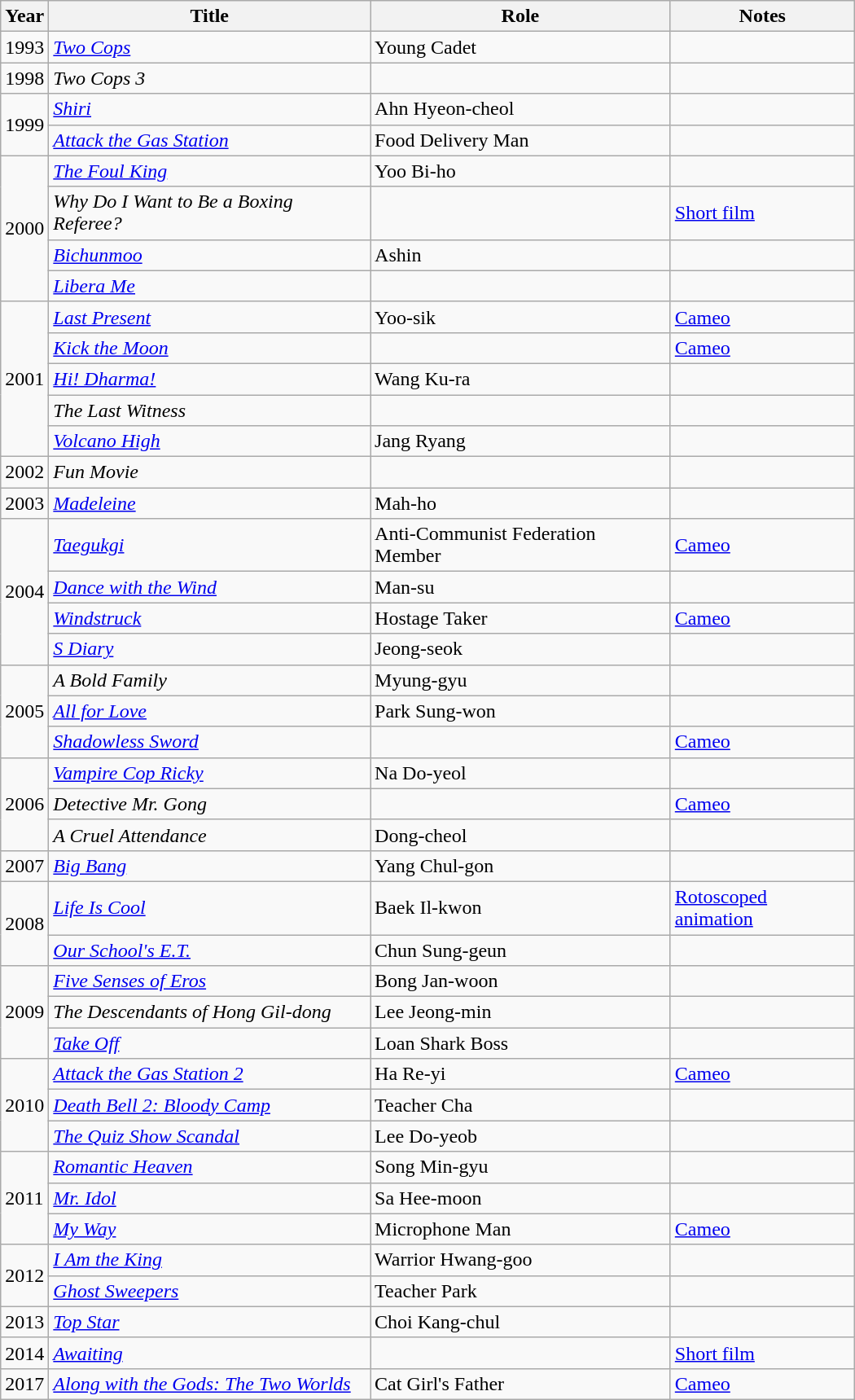<table class="wikitable" style="width: 700px;">
<tr>
<th>Year</th>
<th>Title</th>
<th>Role</th>
<th>Notes</th>
</tr>
<tr>
<td>1993</td>
<td><em><a href='#'>Two Cops</a></em></td>
<td>Young Cadet</td>
<td></td>
</tr>
<tr>
<td>1998</td>
<td><em>Two Cops 3</em></td>
<td></td>
<td></td>
</tr>
<tr>
<td rowspan=2>1999</td>
<td><em><a href='#'>Shiri</a></em></td>
<td>Ahn Hyeon-cheol</td>
<td></td>
</tr>
<tr>
<td><em><a href='#'>Attack the Gas Station</a></em></td>
<td>Food Delivery Man</td>
<td></td>
</tr>
<tr>
<td rowspan=4>2000</td>
<td><em><a href='#'>The Foul King</a></em></td>
<td>Yoo Bi-ho</td>
<td></td>
</tr>
<tr>
<td><em>Why Do I Want to Be a Boxing Referee?</em></td>
<td></td>
<td><a href='#'>Short film</a></td>
</tr>
<tr>
<td><em><a href='#'>Bichunmoo</a></em></td>
<td>Ashin</td>
<td></td>
</tr>
<tr>
<td><em><a href='#'>Libera Me</a></em></td>
<td></td>
<td></td>
</tr>
<tr>
<td rowspan=5>2001</td>
<td><em><a href='#'>Last Present</a></em></td>
<td>Yoo-sik</td>
<td><a href='#'>Cameo</a></td>
</tr>
<tr>
<td><em><a href='#'>Kick the Moon</a></em></td>
<td></td>
<td><a href='#'>Cameo</a></td>
</tr>
<tr>
<td><em><a href='#'>Hi! Dharma!</a></em></td>
<td>Wang Ku-ra</td>
<td></td>
</tr>
<tr>
<td><em>The Last Witness</em></td>
<td></td>
<td></td>
</tr>
<tr>
<td><em><a href='#'>Volcano High</a></em></td>
<td>Jang Ryang</td>
<td></td>
</tr>
<tr>
<td>2002</td>
<td><em>Fun Movie</em></td>
<td></td>
<td></td>
</tr>
<tr>
<td>2003</td>
<td><em><a href='#'>Madeleine</a></em></td>
<td>Mah-ho</td>
<td></td>
</tr>
<tr>
<td rowspan=4>2004</td>
<td><em><a href='#'>Taegukgi</a></em></td>
<td>Anti-Communist Federation Member</td>
<td><a href='#'>Cameo</a></td>
</tr>
<tr>
<td><em><a href='#'>Dance with the Wind</a></em></td>
<td>Man-su</td>
<td></td>
</tr>
<tr>
<td><em><a href='#'>Windstruck</a></em></td>
<td>Hostage Taker</td>
<td><a href='#'>Cameo</a></td>
</tr>
<tr>
<td><em><a href='#'>S Diary</a></em></td>
<td>Jeong-seok</td>
<td></td>
</tr>
<tr>
<td rowspan=3>2005</td>
<td><em>A Bold Family</em></td>
<td>Myung-gyu</td>
<td></td>
</tr>
<tr>
<td><em><a href='#'>All for Love</a></em></td>
<td>Park Sung-won</td>
<td></td>
</tr>
<tr>
<td><em><a href='#'>Shadowless Sword</a></em></td>
<td></td>
<td><a href='#'>Cameo</a></td>
</tr>
<tr>
<td rowspan=3>2006</td>
<td><em><a href='#'>Vampire Cop Ricky</a></em></td>
<td>Na Do-yeol</td>
<td></td>
</tr>
<tr>
<td><em>Detective Mr. Gong</em></td>
<td></td>
<td><a href='#'>Cameo</a></td>
</tr>
<tr>
<td><em>A Cruel Attendance</em></td>
<td>Dong-cheol</td>
<td></td>
</tr>
<tr>
<td>2007</td>
<td><em><a href='#'>Big Bang</a></em></td>
<td>Yang Chul-gon</td>
<td></td>
</tr>
<tr>
<td rowspan=2>2008</td>
<td><em><a href='#'>Life Is Cool</a></em></td>
<td>Baek Il-kwon</td>
<td><a href='#'>Rotoscoped animation</a></td>
</tr>
<tr>
<td><em><a href='#'>Our School's E.T.</a></em></td>
<td>Chun Sung-geun</td>
<td></td>
</tr>
<tr>
<td rowspan=3>2009</td>
<td><em><a href='#'>Five Senses of Eros</a></em></td>
<td>Bong Jan-woon</td>
<td></td>
</tr>
<tr>
<td><em>The Descendants of Hong Gil-dong</em></td>
<td>Lee Jeong-min</td>
<td></td>
</tr>
<tr>
<td><em><a href='#'>Take Off</a></em></td>
<td>Loan Shark Boss</td>
<td></td>
</tr>
<tr>
<td rowspan=3>2010</td>
<td><em><a href='#'>Attack the Gas Station 2</a></em></td>
<td>Ha Re-yi</td>
<td><a href='#'>Cameo</a></td>
</tr>
<tr>
<td><em><a href='#'>Death Bell 2: Bloody Camp</a></em></td>
<td>Teacher Cha</td>
<td></td>
</tr>
<tr>
<td><em><a href='#'>The Quiz Show Scandal</a></em></td>
<td>Lee Do-yeob</td>
<td></td>
</tr>
<tr>
<td rowspan=3>2011</td>
<td><em><a href='#'>Romantic Heaven</a></em></td>
<td>Song Min-gyu</td>
<td></td>
</tr>
<tr>
<td><em><a href='#'>Mr. Idol</a></em></td>
<td>Sa Hee-moon</td>
<td></td>
</tr>
<tr>
<td><em><a href='#'>My Way</a></em></td>
<td>Microphone Man</td>
<td><a href='#'>Cameo</a></td>
</tr>
<tr>
<td rowspan=2>2012</td>
<td><em><a href='#'>I Am the King</a></em></td>
<td>Warrior Hwang-goo</td>
<td></td>
</tr>
<tr>
<td><em><a href='#'>Ghost Sweepers</a></em></td>
<td>Teacher Park</td>
<td></td>
</tr>
<tr>
<td>2013</td>
<td><em><a href='#'>Top Star</a></em></td>
<td>Choi Kang-chul</td>
<td></td>
</tr>
<tr>
<td>2014</td>
<td><em><a href='#'>Awaiting</a></em></td>
<td></td>
<td><a href='#'>Short film</a></td>
</tr>
<tr>
<td>2017</td>
<td><em><a href='#'>Along with the Gods: The Two Worlds</a></em></td>
<td>Cat Girl's Father</td>
<td><a href='#'>Cameo</a></td>
</tr>
</table>
